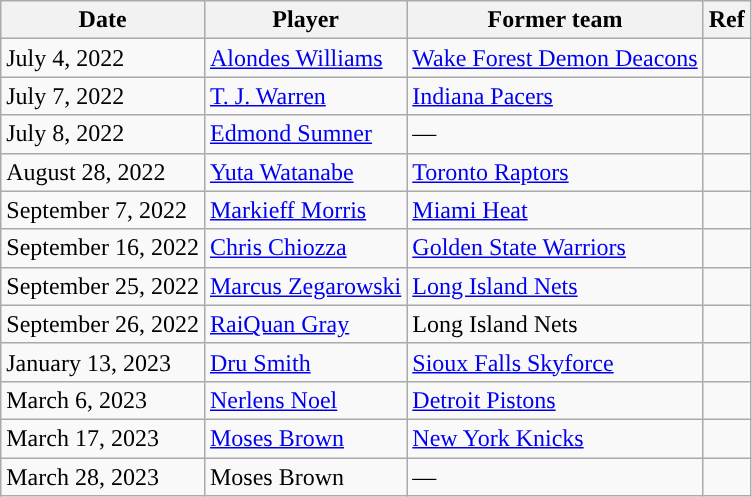<table class="wikitable" style="text-align:left;">
<tr>
<th>Date</th>
<th>Player</th>
<th>Former team</th>
<th>Ref</th>
</tr>
<tr>
<td>July 4, 2022</td>
<td><a href='#'>Alondes Williams</a></td>
<td><a href='#'>Wake Forest Demon Deacons</a></td>
<td></td>
</tr>
<tr>
<td>July 7, 2022</td>
<td><a href='#'>T. J. Warren</a></td>
<td><a href='#'>Indiana Pacers</a></td>
<td></td>
</tr>
<tr>
<td>July 8, 2022</td>
<td><a href='#'>Edmond Sumner</a></td>
<td>—</td>
<td></td>
</tr>
<tr>
<td>August 28, 2022</td>
<td><a href='#'>Yuta Watanabe</a></td>
<td><a href='#'>Toronto Raptors</a></td>
<td></td>
</tr>
<tr>
<td>September 7, 2022</td>
<td><a href='#'>Markieff Morris</a></td>
<td><a href='#'>Miami Heat</a></td>
<td></td>
</tr>
<tr>
<td>September 16, 2022</td>
<td><a href='#'>Chris Chiozza</a></td>
<td><a href='#'>Golden State Warriors</a></td>
<td></td>
</tr>
<tr>
<td>September 25, 2022</td>
<td><a href='#'>Marcus Zegarowski</a></td>
<td><a href='#'>Long Island Nets</a></td>
<td></td>
</tr>
<tr>
<td>September 26, 2022</td>
<td><a href='#'>RaiQuan Gray</a></td>
<td>Long Island Nets</td>
<td></td>
</tr>
<tr>
<td>January 13, 2023</td>
<td><a href='#'>Dru Smith</a></td>
<td><a href='#'>Sioux Falls Skyforce</a></td>
<td></td>
</tr>
<tr>
<td>March 6, 2023</td>
<td><a href='#'>Nerlens Noel</a></td>
<td><a href='#'>Detroit Pistons</a></td>
<td></td>
</tr>
<tr>
<td>March 17, 2023</td>
<td><a href='#'>Moses Brown</a></td>
<td><a href='#'>New York Knicks</a></td>
<td></td>
</tr>
<tr>
<td>March 28, 2023</td>
<td>Moses Brown</td>
<td>—</td>
<td></td>
</tr>
</table>
